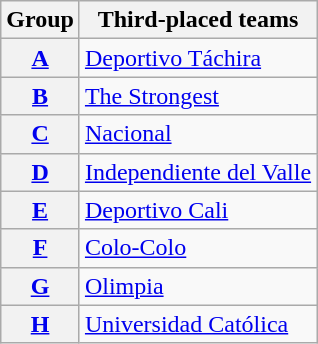<table class="wikitable">
<tr>
<th>Group</th>
<th>Third-placed teams</th>
</tr>
<tr>
<th><a href='#'>A</a></th>
<td> <a href='#'>Deportivo Táchira</a></td>
</tr>
<tr>
<th><a href='#'>B</a></th>
<td> <a href='#'>The Strongest</a></td>
</tr>
<tr>
<th><a href='#'>C</a></th>
<td> <a href='#'>Nacional</a></td>
</tr>
<tr>
<th><a href='#'>D</a></th>
<td> <a href='#'>Independiente del Valle</a></td>
</tr>
<tr>
<th><a href='#'>E</a></th>
<td> <a href='#'>Deportivo Cali</a></td>
</tr>
<tr>
<th><a href='#'>F</a></th>
<td> <a href='#'>Colo-Colo</a></td>
</tr>
<tr>
<th><a href='#'>G</a></th>
<td> <a href='#'>Olimpia</a></td>
</tr>
<tr>
<th><a href='#'>H</a></th>
<td> <a href='#'>Universidad Católica</a></td>
</tr>
</table>
